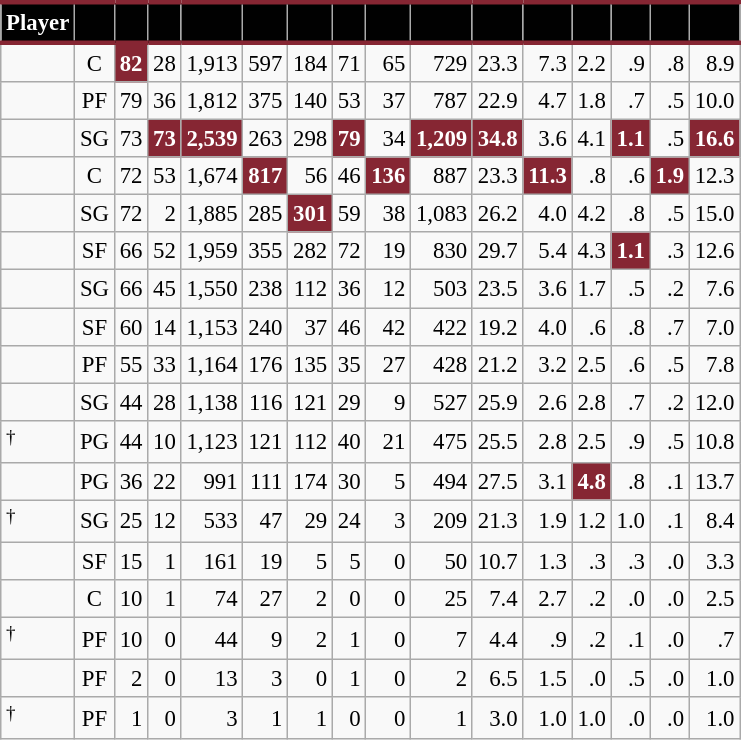<table class="wikitable sortable" style="font-size: 95%; text-align:right;">
<tr>
<th style="background:#010101; color:#FFFFFF; border-top:#862633 3px solid; border-bottom:#862633 3px solid;">Player</th>
<th style="background:#010101; color:#FFFFFF; border-top:#862633 3px solid; border-bottom:#862633 3px solid;"></th>
<th style="background:#010101; color:#FFFFFF; border-top:#862633 3px solid; border-bottom:#862633 3px solid;"></th>
<th style="background:#010101; color:#FFFFFF; border-top:#862633 3px solid; border-bottom:#862633 3px solid;"></th>
<th style="background:#010101; color:#FFFFFF; border-top:#862633 3px solid; border-bottom:#862633 3px solid;"></th>
<th style="background:#010101; color:#FFFFFF; border-top:#862633 3px solid; border-bottom:#862633 3px solid;"></th>
<th style="background:#010101; color:#FFFFFF; border-top:#862633 3px solid; border-bottom:#862633 3px solid;"></th>
<th style="background:#010101; color:#FFFFFF; border-top:#862633 3px solid; border-bottom:#862633 3px solid;"></th>
<th style="background:#010101; color:#FFFFFF; border-top:#862633 3px solid; border-bottom:#862633 3px solid;"></th>
<th style="background:#010101; color:#FFFFFF; border-top:#862633 3px solid; border-bottom:#862633 3px solid;"></th>
<th style="background:#010101; color:#FFFFFF; border-top:#862633 3px solid; border-bottom:#862633 3px solid;"></th>
<th style="background:#010101; color:#FFFFFF; border-top:#862633 3px solid; border-bottom:#862633 3px solid;"></th>
<th style="background:#010101; color:#FFFFFF; border-top:#862633 3px solid; border-bottom:#862633 3px solid;"></th>
<th style="background:#010101; color:#FFFFFF; border-top:#862633 3px solid; border-bottom:#862633 3px solid;"></th>
<th style="background:#010101; color:#FFFFFF; border-top:#862633 3px solid; border-bottom:#862633 3px solid;"></th>
<th style="background:#010101; color:#FFFFFF; border-top:#862633 3px solid; border-bottom:#862633 3px solid;"></th>
</tr>
<tr>
<td style="text-align:left;"></td>
<td style="text-align:center;">C</td>
<td style="background:#862633; color:#FFFFFF;"><strong>82</strong></td>
<td>28</td>
<td>1,913</td>
<td>597</td>
<td>184</td>
<td>71</td>
<td>65</td>
<td>729</td>
<td>23.3</td>
<td>7.3</td>
<td>2.2</td>
<td>.9</td>
<td>.8</td>
<td>8.9</td>
</tr>
<tr>
<td style="text-align:left;"></td>
<td style="text-align:center;">PF</td>
<td>79</td>
<td>36</td>
<td>1,812</td>
<td>375</td>
<td>140</td>
<td>53</td>
<td>37</td>
<td>787</td>
<td>22.9</td>
<td>4.7</td>
<td>1.8</td>
<td>.7</td>
<td>.5</td>
<td>10.0</td>
</tr>
<tr>
<td style="text-align:left;"></td>
<td style="text-align:center;">SG</td>
<td>73</td>
<td style="background:#862633; color:#FFFFFF;"><strong>73</strong></td>
<td style="background:#862633; color:#FFFFFF;"><strong>2,539</strong></td>
<td>263</td>
<td>298</td>
<td style="background:#862633; color:#FFFFFF;"><strong>79</strong></td>
<td>34</td>
<td style="background:#862633; color:#FFFFFF;"><strong>1,209</strong></td>
<td style="background:#862633; color:#FFFFFF;"><strong>34.8</strong></td>
<td>3.6</td>
<td>4.1</td>
<td style="background:#862633; color:#FFFFFF;"><strong>1.1</strong></td>
<td>.5</td>
<td style="background:#862633; color:#FFFFFF;"><strong>16.6</strong></td>
</tr>
<tr>
<td style="text-align:left;"></td>
<td style="text-align:center;">C</td>
<td>72</td>
<td>53</td>
<td>1,674</td>
<td style="background:#862633; color:#FFFFFF;"><strong>817</strong></td>
<td>56</td>
<td>46</td>
<td style="background:#862633; color:#FFFFFF;"><strong>136</strong></td>
<td>887</td>
<td>23.3</td>
<td style="background:#862633; color:#FFFFFF;"><strong>11.3</strong></td>
<td>.8</td>
<td>.6</td>
<td style="background:#862633; color:#FFFFFF;"><strong>1.9</strong></td>
<td>12.3</td>
</tr>
<tr>
<td style="text-align:left;"></td>
<td style="text-align:center;">SG</td>
<td>72</td>
<td>2</td>
<td>1,885</td>
<td>285</td>
<td style="background:#862633; color:#FFFFFF;"><strong>301</strong></td>
<td>59</td>
<td>38</td>
<td>1,083</td>
<td>26.2</td>
<td>4.0</td>
<td>4.2</td>
<td>.8</td>
<td>.5</td>
<td>15.0</td>
</tr>
<tr>
<td style="text-align:left;"></td>
<td style="text-align:center;">SF</td>
<td>66</td>
<td>52</td>
<td>1,959</td>
<td>355</td>
<td>282</td>
<td>72</td>
<td>19</td>
<td>830</td>
<td>29.7</td>
<td>5.4</td>
<td>4.3</td>
<td style="background:#862633; color:#FFFFFF;"><strong>1.1</strong></td>
<td>.3</td>
<td>12.6</td>
</tr>
<tr>
<td style="text-align:left;"></td>
<td style="text-align:center;">SG</td>
<td>66</td>
<td>45</td>
<td>1,550</td>
<td>238</td>
<td>112</td>
<td>36</td>
<td>12</td>
<td>503</td>
<td>23.5</td>
<td>3.6</td>
<td>1.7</td>
<td>.5</td>
<td>.2</td>
<td>7.6</td>
</tr>
<tr>
<td style="text-align:left;"></td>
<td style="text-align:center;">SF</td>
<td>60</td>
<td>14</td>
<td>1,153</td>
<td>240</td>
<td>37</td>
<td>46</td>
<td>42</td>
<td>422</td>
<td>19.2</td>
<td>4.0</td>
<td>.6</td>
<td>.8</td>
<td>.7</td>
<td>7.0</td>
</tr>
<tr>
<td style="text-align:left;"></td>
<td style="text-align:center;">PF</td>
<td>55</td>
<td>33</td>
<td>1,164</td>
<td>176</td>
<td>135</td>
<td>35</td>
<td>27</td>
<td>428</td>
<td>21.2</td>
<td>3.2</td>
<td>2.5</td>
<td>.6</td>
<td>.5</td>
<td>7.8</td>
</tr>
<tr>
<td style="text-align:left;"></td>
<td style="text-align:center;">SG</td>
<td>44</td>
<td>28</td>
<td>1,138</td>
<td>116</td>
<td>121</td>
<td>29</td>
<td>9</td>
<td>527</td>
<td>25.9</td>
<td>2.6</td>
<td>2.8</td>
<td>.7</td>
<td>.2</td>
<td>12.0</td>
</tr>
<tr>
<td style="text-align:left;"><sup>†</sup></td>
<td style="text-align:center;">PG</td>
<td>44</td>
<td>10</td>
<td>1,123</td>
<td>121</td>
<td>112</td>
<td>40</td>
<td>21</td>
<td>475</td>
<td>25.5</td>
<td>2.8</td>
<td>2.5</td>
<td>.9</td>
<td>.5</td>
<td>10.8</td>
</tr>
<tr>
<td style="text-align:left;"></td>
<td style="text-align:center;">PG</td>
<td>36</td>
<td>22</td>
<td>991</td>
<td>111</td>
<td>174</td>
<td>30</td>
<td>5</td>
<td>494</td>
<td>27.5</td>
<td>3.1</td>
<td style="background:#862633; color:#FFFFFF;"><strong>4.8</strong></td>
<td>.8</td>
<td>.1</td>
<td>13.7</td>
</tr>
<tr>
<td style="text-align:left;"><sup>†</sup></td>
<td style="text-align:center;">SG</td>
<td>25</td>
<td>12</td>
<td>533</td>
<td>47</td>
<td>29</td>
<td>24</td>
<td>3</td>
<td>209</td>
<td>21.3</td>
<td>1.9</td>
<td>1.2</td>
<td>1.0</td>
<td>.1</td>
<td>8.4</td>
</tr>
<tr>
<td style="text-align:left;"></td>
<td style="text-align:center;">SF</td>
<td>15</td>
<td>1</td>
<td>161</td>
<td>19</td>
<td>5</td>
<td>5</td>
<td>0</td>
<td>50</td>
<td>10.7</td>
<td>1.3</td>
<td>.3</td>
<td>.3</td>
<td>.0</td>
<td>3.3</td>
</tr>
<tr>
<td style="text-align:left;"></td>
<td style="text-align:center;">C</td>
<td>10</td>
<td>1</td>
<td>74</td>
<td>27</td>
<td>2</td>
<td>0</td>
<td>0</td>
<td>25</td>
<td>7.4</td>
<td>2.7</td>
<td>.2</td>
<td>.0</td>
<td>.0</td>
<td>2.5</td>
</tr>
<tr>
<td style="text-align:left;"><sup>†</sup></td>
<td style="text-align:center;">PF</td>
<td>10</td>
<td>0</td>
<td>44</td>
<td>9</td>
<td>2</td>
<td>1</td>
<td>0</td>
<td>7</td>
<td>4.4</td>
<td>.9</td>
<td>.2</td>
<td>.1</td>
<td>.0</td>
<td>.7</td>
</tr>
<tr>
<td style="text-align:left;"></td>
<td style="text-align:center;">PF</td>
<td>2</td>
<td>0</td>
<td>13</td>
<td>3</td>
<td>0</td>
<td>1</td>
<td>0</td>
<td>2</td>
<td>6.5</td>
<td>1.5</td>
<td>.0</td>
<td>.5</td>
<td>.0</td>
<td>1.0</td>
</tr>
<tr>
<td style="text-align:left;"><sup>†</sup></td>
<td style="text-align:center;">PF</td>
<td>1</td>
<td>0</td>
<td>3</td>
<td>1</td>
<td>1</td>
<td>0</td>
<td>0</td>
<td>1</td>
<td>3.0</td>
<td>1.0</td>
<td>1.0</td>
<td>.0</td>
<td>.0</td>
<td>1.0</td>
</tr>
</table>
